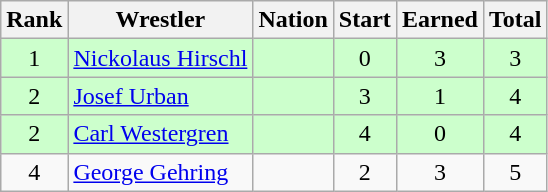<table class="wikitable sortable" style="text-align:center;">
<tr>
<th>Rank</th>
<th>Wrestler</th>
<th>Nation</th>
<th>Start</th>
<th>Earned</th>
<th>Total</th>
</tr>
<tr style="background:#cfc;">
<td>1</td>
<td align=left><a href='#'>Nickolaus Hirschl</a></td>
<td align=left></td>
<td>0</td>
<td>3</td>
<td>3</td>
</tr>
<tr style="background:#cfc;">
<td>2</td>
<td align=left><a href='#'>Josef Urban</a></td>
<td align=left></td>
<td>3</td>
<td>1</td>
<td>4</td>
</tr>
<tr style="background:#cfc;">
<td>2</td>
<td align=left><a href='#'>Carl Westergren</a></td>
<td align=left></td>
<td>4</td>
<td>0</td>
<td>4</td>
</tr>
<tr>
<td>4</td>
<td align=left><a href='#'>George Gehring</a></td>
<td align=left></td>
<td>2</td>
<td>3</td>
<td>5</td>
</tr>
</table>
